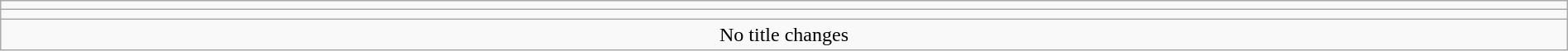<table class="wikitable" style="text-align:center; width:100%;">
<tr>
<td colspan=5></td>
</tr>
<tr>
<td colspan=5><strong></strong></td>
</tr>
<tr>
<td colspan="5">No title changes</td>
</tr>
</table>
